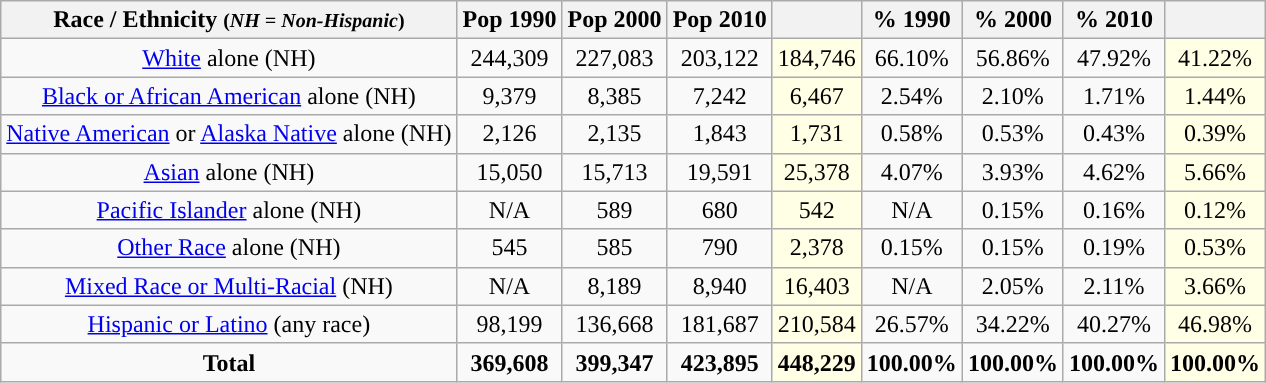<table class="wikitable" style="text-align:center;">
<tr>
<th>Race / Ethnicity <small>(<em>NH = Non-Hispanic</em>)</small></th>
<th>Pop 1990</th>
<th>Pop 2000</th>
<th>Pop 2010</th>
<th></th>
<th>% 1990</th>
<th>% 2000</th>
<th>% 2010</th>
<th></th>
</tr>
<tr>
<td><a href='#'>White</a> alone (NH)</td>
<td>244,309</td>
<td>227,083</td>
<td>203,122</td>
<td style='background: #ffffe6;'>184,746</td>
<td>66.10%</td>
<td>56.86%</td>
<td>47.92%</td>
<td style='background: #ffffe6;'>41.22%</td>
</tr>
<tr>
<td><a href='#'>Black or African American</a> alone (NH)</td>
<td>9,379</td>
<td>8,385</td>
<td>7,242</td>
<td style='background: #ffffe6;'>6,467</td>
<td>2.54%</td>
<td>2.10%</td>
<td>1.71%</td>
<td style='background: #ffffe6;'>1.44%</td>
</tr>
<tr>
<td><a href='#'>Native American</a> or <a href='#'>Alaska Native</a> alone (NH)</td>
<td>2,126</td>
<td>2,135</td>
<td>1,843</td>
<td style='background: #ffffe6;'>1,731</td>
<td>0.58%</td>
<td>0.53%</td>
<td>0.43%</td>
<td style='background: #ffffe6;'>0.39%</td>
</tr>
<tr>
<td><a href='#'>Asian</a> alone (NH)</td>
<td>15,050</td>
<td>15,713</td>
<td>19,591</td>
<td style='background: #ffffe6;'>25,378</td>
<td>4.07%</td>
<td>3.93%</td>
<td>4.62%</td>
<td style='background: #ffffe6;'>5.66%</td>
</tr>
<tr>
<td><a href='#'>Pacific Islander</a> alone (NH)</td>
<td>N/A</td>
<td>589</td>
<td>680</td>
<td style='background: #ffffe6;'>542</td>
<td>N/A</td>
<td>0.15%</td>
<td>0.16%</td>
<td style='background: #ffffe6;'>0.12%</td>
</tr>
<tr>
<td><a href='#'>Other Race</a> alone (NH)</td>
<td>545</td>
<td>585</td>
<td>790</td>
<td style='background: #ffffe6;'>2,378</td>
<td>0.15%</td>
<td>0.15%</td>
<td>0.19%</td>
<td style='background: #ffffe6;'>0.53%</td>
</tr>
<tr>
<td><a href='#'>Mixed Race or Multi-Racial</a> (NH)</td>
<td>N/A</td>
<td>8,189</td>
<td>8,940</td>
<td style='background: #ffffe6;'>16,403</td>
<td>N/A</td>
<td>2.05%</td>
<td>2.11%</td>
<td style='background: #ffffe6;'>3.66%</td>
</tr>
<tr>
<td><a href='#'>Hispanic or Latino</a> (any race)</td>
<td>98,199</td>
<td>136,668</td>
<td>181,687</td>
<td style='background: #ffffe6;'>210,584</td>
<td>26.57%</td>
<td>34.22%</td>
<td>40.27%</td>
<td style='background: #ffffe6;'>46.98%</td>
</tr>
<tr>
<td><strong>Total</strong></td>
<td><strong>369,608</strong></td>
<td><strong>399,347</strong></td>
<td><strong>423,895</strong></td>
<td style='background: #ffffe6;'><strong>448,229</strong></td>
<td><strong>100.00%</strong></td>
<td><strong>100.00%</strong></td>
<td><strong>100.00%</strong></td>
<td style='background: #ffffe6;'><strong>100.00%</strong></td>
</tr>
</table>
